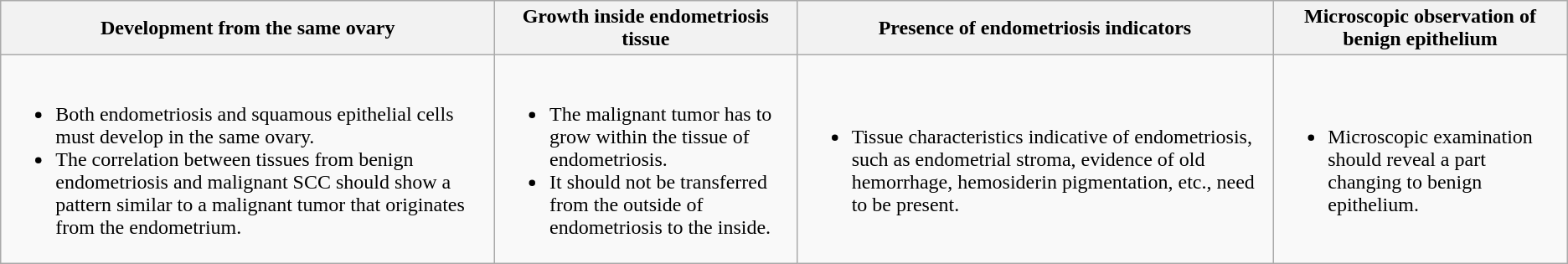<table class="wikitable">
<tr>
<th>Development from the same ovary</th>
<th>Growth inside endometriosis tissue</th>
<th>Presence of endometriosis indicators</th>
<th>Microscopic observation of benign epithelium</th>
</tr>
<tr>
<td><br><ul><li>Both endometriosis and squamous epithelial cells must develop in the same ovary.</li><li>The correlation between tissues from benign endometriosis and malignant SCC should show a pattern similar to a malignant tumor that originates from the endometrium.</li></ul></td>
<td><br><ul><li>The malignant tumor has to grow within the tissue of endometriosis.</li><li>It should not be transferred from the outside of endometriosis to the inside.</li></ul></td>
<td><br><ul><li>Tissue characteristics indicative of endometriosis, such as endometrial stroma, evidence of old hemorrhage, hemosiderin pigmentation, etc., need to be present.</li></ul></td>
<td><br><ul><li>Microscopic examination should reveal a part changing to benign epithelium.</li></ul></td>
</tr>
</table>
